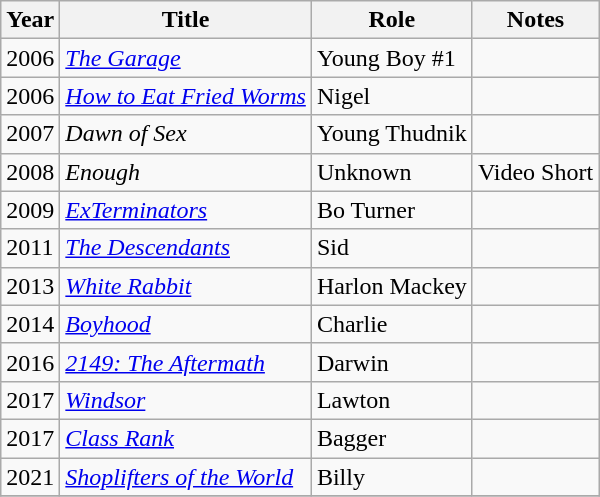<table class="wikitable sortable">
<tr>
<th>Year</th>
<th>Title</th>
<th>Role</th>
<th>Notes</th>
</tr>
<tr>
<td>2006</td>
<td><em><a href='#'>The Garage</a></em></td>
<td>Young Boy #1</td>
<td></td>
</tr>
<tr>
<td>2006</td>
<td><a href='#'><em>How to Eat Fried Worms</em></a></td>
<td>Nigel</td>
<td></td>
</tr>
<tr>
<td>2007</td>
<td><em>Dawn of Sex</em></td>
<td>Young Thudnik</td>
<td></td>
</tr>
<tr>
<td>2008</td>
<td><em>Enough</em></td>
<td>Unknown</td>
<td>Video Short</td>
</tr>
<tr>
<td>2009</td>
<td><a href='#'><em>ExTerminators</em></a></td>
<td>Bo Turner</td>
<td></td>
</tr>
<tr>
<td>2011</td>
<td><em><a href='#'>The Descendants</a></em></td>
<td>Sid</td>
<td></td>
</tr>
<tr>
<td>2013</td>
<td><a href='#'><em>White Rabbit</em></a></td>
<td>Harlon Mackey</td>
<td></td>
</tr>
<tr>
<td>2014</td>
<td><a href='#'><em>Boyhood</em></a></td>
<td>Charlie</td>
<td></td>
</tr>
<tr>
<td>2016</td>
<td><a href='#'><em>2149: The Aftermath</em></a></td>
<td>Darwin</td>
<td></td>
</tr>
<tr>
<td>2017</td>
<td><a href='#'><em>Windsor</em></a></td>
<td>Lawton</td>
<td></td>
</tr>
<tr>
<td>2017</td>
<td><a href='#'><em>Class Rank</em></a></td>
<td>Bagger</td>
<td></td>
</tr>
<tr>
<td>2021</td>
<td><em><a href='#'>Shoplifters of the World</a></em></td>
<td>Billy</td>
<td></td>
</tr>
<tr>
</tr>
</table>
